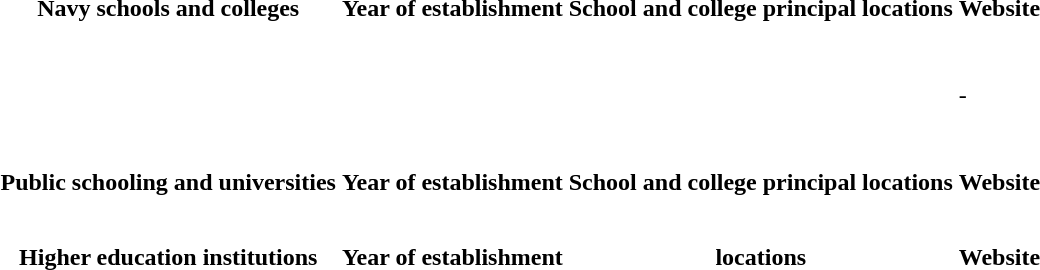<table class="mw-datatable">
<tr>
<th>Navy schools and colleges</th>
<th>Year of establishment</th>
<th>School and college principal locations</th>
<th>Website</th>
</tr>
<tr>
<td></td>
<td></td>
<td></td>
<td></td>
</tr>
<tr>
<td></td>
<td></td>
<td></td>
<td></td>
</tr>
<tr>
<td></td>
<td></td>
<td></td>
<td></td>
</tr>
<tr>
<td></td>
<td></td>
<td></td>
<td></td>
</tr>
<tr>
<td></td>
<td></td>
<td></td>
<td></td>
</tr>
<tr>
<td></td>
<td></td>
<td></td>
<td></td>
</tr>
<tr>
<td></td>
<td></td>
<td></td>
<td></td>
</tr>
<tr>
<td></td>
<td></td>
<td></td>
<td></td>
</tr>
<tr>
<td></td>
<td></td>
<td></td>
<td></td>
</tr>
<tr>
<td></td>
<td></td>
<td></td>
<td>-</td>
</tr>
<tr>
<td></td>
<td></td>
<td></td>
<td></td>
</tr>
<tr>
<td></td>
<td></td>
<td></td>
<td></td>
</tr>
<tr>
<td></td>
<td></td>
<td></td>
<td></td>
</tr>
<tr>
<td></td>
<td></td>
<td></td>
<td></td>
</tr>
<tr>
<td></td>
<td></td>
<td></td>
<td></td>
</tr>
<tr>
<td></td>
<td></td>
<td></td>
<td></td>
</tr>
<tr>
<td></td>
<td></td>
<td></td>
<td></td>
</tr>
<tr>
<td></td>
<td></td>
<td></td>
<td></td>
</tr>
<tr>
<td></td>
<td></td>
<td></td>
<td></td>
</tr>
<tr>
<th>Public schooling and universities</th>
<th>Year of establishment</th>
<th>School and college principal locations</th>
<th>Website</th>
</tr>
<tr>
<td></td>
<td></td>
<td></td>
<td></td>
</tr>
<tr>
<td></td>
<td></td>
<td></td>
<td></td>
</tr>
<tr>
<td></td>
<td></td>
<td></td>
<td></td>
</tr>
<tr>
<td></td>
<td></td>
<td></td>
<td></td>
</tr>
<tr>
<td></td>
<td></td>
<td></td>
<td></td>
</tr>
<tr>
<td></td>
<td></td>
<td></td>
<td></td>
</tr>
<tr>
<td></td>
<td></td>
<td></td>
<td></td>
</tr>
<tr>
<th>Higher education institutions</th>
<th>Year of establishment</th>
<th>locations</th>
<th>Website</th>
</tr>
<tr>
<td></td>
<td></td>
<td></td>
<td></td>
</tr>
<tr>
<td></td>
<td></td>
<td></td>
<td></td>
</tr>
</table>
